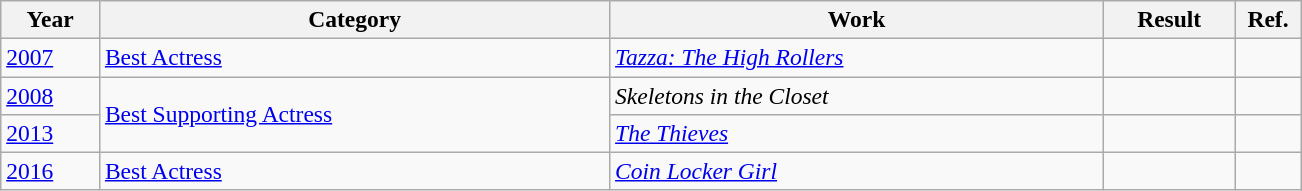<table class="wikitable sortable plainrowheaders" style="font-size:98%">
<tr>
<th scope="col" style="width:6%;">Year</th>
<th scope="col" style="width:31%;">Category</th>
<th scope="col" style="width:30%;">Work</th>
<th scope="col" style="width:8%;">Result</th>
<th scope="col" style="width:4%;">Ref.</th>
</tr>
<tr>
<td><a href='#'>2007</a></td>
<td><a href='#'>Best Actress</a></td>
<td><em><a href='#'>Tazza: The High Rollers</a></em></td>
<td></td>
<td></td>
</tr>
<tr>
<td><a href='#'>2008</a></td>
<td rowspan="2"><a href='#'>Best Supporting Actress</a></td>
<td><em>Skeletons in the Closet</em></td>
<td></td>
<td></td>
</tr>
<tr>
<td><a href='#'>2013</a></td>
<td><em><a href='#'>The Thieves</a></em></td>
<td></td>
<td></td>
</tr>
<tr>
<td><a href='#'>2016</a></td>
<td><a href='#'>Best Actress</a></td>
<td><em><a href='#'>Coin Locker Girl</a></em></td>
<td></td>
<td style="text-align:center;"></td>
</tr>
</table>
